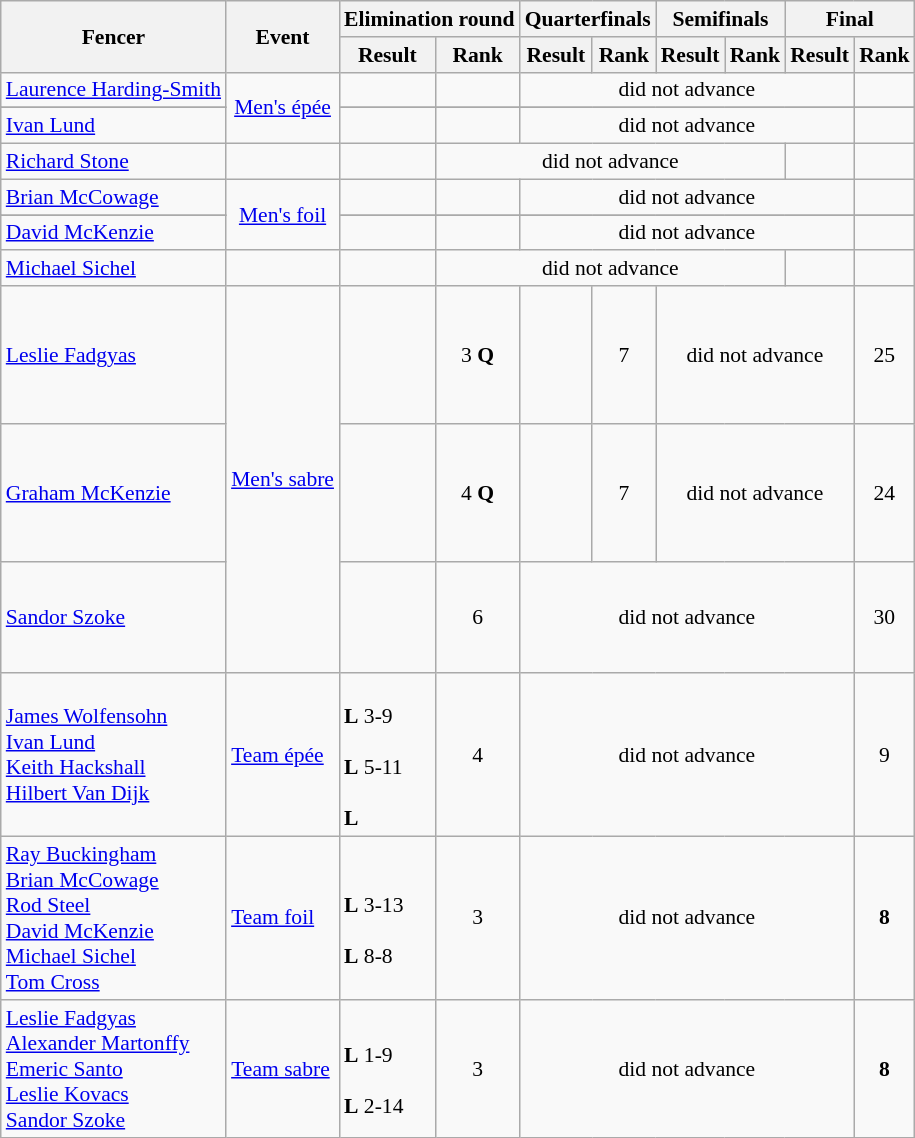<table class=wikitable style="font-size:90%">
<tr>
<th rowspan=2>Fencer</th>
<th rowspan=2>Event</th>
<th colspan=2>Elimination round</th>
<th colspan=2>Quarterfinals</th>
<th colspan=2>Semifinals</th>
<th colspan=2>Final</th>
</tr>
<tr>
<th>Result</th>
<th>Rank</th>
<th>Result</th>
<th>Rank</th>
<th>Result</th>
<th>Rank</th>
<th>Result</th>
<th>Rank</th>
</tr>
<tr>
<td><a href='#'>Laurence Harding-Smith</a></td>
<td align=center rowspan=3><a href='#'>Men's épée</a></td>
<td align=left></td>
<td align=center></td>
<td align=center colspan=5>did not advance</td>
<td align=center colspan=1></td>
</tr>
<tr>
</tr>
<tr>
<td><a href='#'>Ivan Lund</a></td>
<td align=left></td>
<td align=center></td>
<td align=center colspan=5>did not advance</td>
<td align=center colspan=1></td>
</tr>
<tr>
<td><a href='#'>Richard Stone</a></td>
<td align=left></td>
<td align=center></td>
<td align=center colspan=5>did not advance</td>
<td align=center colspan=1></td>
</tr>
<tr>
<td><a href='#'>Brian McCowage</a></td>
<td align=center rowspan=3><a href='#'>Men's foil</a></td>
<td align=left></td>
<td align=center></td>
<td align=center colspan=5>did not advance</td>
<td align=center colspan=1></td>
</tr>
<tr>
</tr>
<tr>
<td><a href='#'>David McKenzie</a></td>
<td align=left></td>
<td align=center></td>
<td align=center colspan=5>did not advance</td>
<td align=center colspan=1></td>
</tr>
<tr>
<td><a href='#'>Michael Sichel</a></td>
<td align=left></td>
<td align=center></td>
<td align=center colspan=5>did not advance</td>
<td align=center colspan=1></td>
</tr>
<tr>
<td><a href='#'>Leslie Fadgyas</a></td>
<td align=center rowspan=3><a href='#'>Men's sabre</a></td>
<td align=left><br><br><br><br></td>
<td align=center>3 <strong>Q</strong></td>
<td align=left><br><br><br><br><br></td>
<td align=center>7</td>
<td align=center colspan=3>did not advance</td>
<td align=center colspan=1>25</td>
</tr>
<tr>
<td><a href='#'>Graham McKenzie</a></td>
<td align=left><br><br><br></td>
<td align=center>4 <strong>Q</strong></td>
<td align=left><br><br><br><br><br></td>
<td align=center>7</td>
<td align=center colspan=3>did not advance</td>
<td align=center colspan=1>24</td>
</tr>
<tr>
<td><a href='#'>Sandor Szoke</a></td>
<td align=left><br><br><br><br></td>
<td align=center>6</td>
<td align=center colspan=5>did not advance</td>
<td align=center colspan=1>30</td>
</tr>
<tr>
<td><a href='#'>James Wolfensohn</a> <br> <a href='#'>Ivan Lund</a><br> <a href='#'>Keith Hackshall</a> <br>  <a href='#'>Hilbert Van Dijk</a></td>
<td><a href='#'>Team épée</a></td>
<td align=left><br><strong>L</strong> 3-9 <br><br><strong>L</strong> 5-11 <br><br><strong>L</strong></td>
<td align=center>4</td>
<td align=center colspan=5>did not advance</td>
<td align=center>9</td>
</tr>
<tr>
<td><a href='#'>Ray Buckingham</a><br> <a href='#'>Brian McCowage</a><br> <a href='#'>Rod Steel</a> <br>  <a href='#'>David McKenzie</a><br> <a href='#'>Michael Sichel</a><br> <a href='#'>Tom Cross</a></td>
<td><a href='#'>Team foil</a></td>
<td align=left><br><strong>L</strong> 3-13 <br><br><strong>L</strong> 8-8</td>
<td align=center>3</td>
<td align=center colspan=5>did not advance</td>
<td align=center><strong>8</strong></td>
</tr>
<tr>
<td><a href='#'>Leslie Fadgyas</a> <br> <a href='#'>Alexander Martonffy</a><br> <a href='#'>Emeric Santo</a> <br>  <a href='#'>Leslie Kovacs</a><br> <a href='#'>Sandor Szoke</a></td>
<td><a href='#'>Team sabre</a></td>
<td align=left><br><strong>L</strong> 1-9 <br><br><strong>L</strong> 2-14</td>
<td align=center>3</td>
<td align=center colspan=5>did not advance</td>
<td align=center><strong>8</strong></td>
</tr>
</table>
